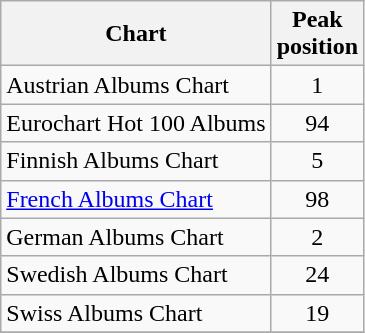<table class="wikitable sortable">
<tr>
<th>Chart</th>
<th>Peak<br>position</th>
</tr>
<tr>
<td>Austrian Albums Chart</td>
<td align="center">1</td>
</tr>
<tr>
<td>Eurochart Hot 100 Albums</td>
<td align="center">94</td>
</tr>
<tr>
<td>Finnish Albums Chart</td>
<td align="center">5</td>
</tr>
<tr>
<td><a href='#'>French Albums Chart</a></td>
<td align="center">98</td>
</tr>
<tr>
<td>German Albums Chart</td>
<td align="center">2</td>
</tr>
<tr>
<td>Swedish Albums Chart</td>
<td align="center">24</td>
</tr>
<tr>
<td>Swiss Albums Chart</td>
<td align="center">19</td>
</tr>
<tr>
</tr>
</table>
